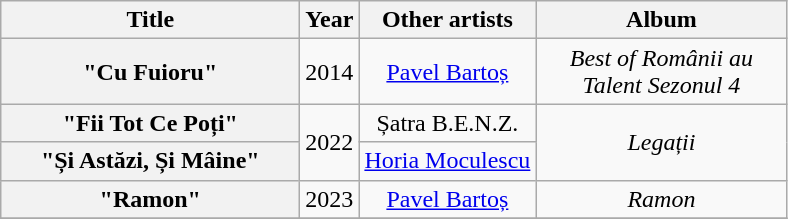<table class="wikitable plainrowheaders" style="text-align:center;">
<tr>
<th scope="col" style="width:12em;">Title</th>
<th scope="col">Year</th>
<th scope="col">Other artists</th>
<th scope="col" style="width:10em;">Album</th>
</tr>
<tr>
<th scope="row">"Cu Fuioru"</th>
<td>2014</td>
<td><a href='#'>Pavel Bartoș</a></td>
<td><em>Best of Românii au Talent Sezonul 4</em></td>
</tr>
<tr>
<th scope="row">"Fii Tot Ce Poți"</th>
<td rowspan=2>2022</td>
<td>Șatra B.E.N.Z.</td>
<td rowspan=2><em>Legații</em></td>
</tr>
<tr>
<th scope="row">"Și Astăzi, Și Mâine"</th>
<td><a href='#'>Horia Moculescu</a></td>
</tr>
<tr>
<th scope="row">"Ramon"</th>
<td>2023</td>
<td><a href='#'>Pavel Bartoș</a></td>
<td><em>Ramon</em></td>
</tr>
<tr>
</tr>
</table>
